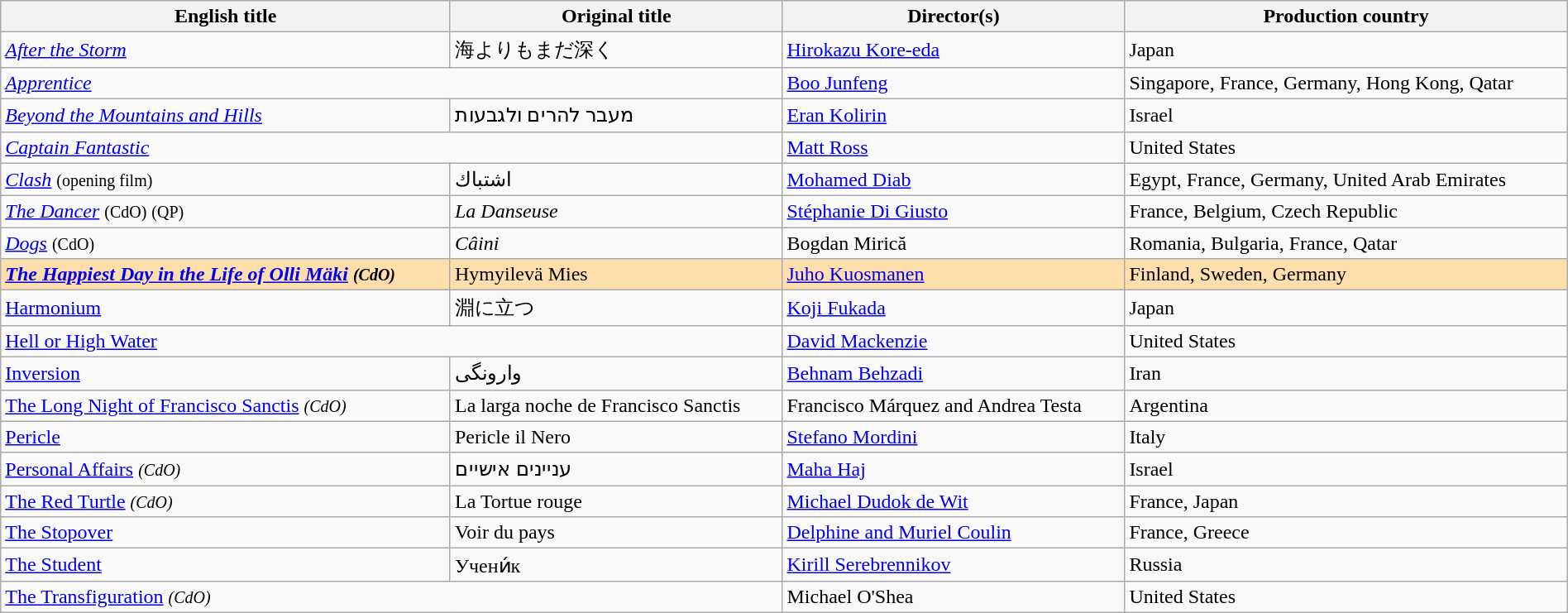<table class="wikitable" style="width:100%; margin-bottom:2px" cellpadding="5">
<tr>
<th scope="col">English title</th>
<th scope="col">Original title</th>
<th scope="col">Director(s)</th>
<th scope="col">Production country</th>
</tr>
<tr>
<td><em><a href='#'>After the Storm</a></em></td>
<td data-sort-value="Umi">海よりもまだ深く</td>
<td data-sort-value=""><a href='#'>Hirokazu Kore-eda</a></td>
<td>Japan</td>
</tr>
<tr>
<td colspan=2><em><a href='#'>Apprentice</a></em></td>
<td data-sort-value="Junfeng"><a href='#'>Boo Junfeng</a></td>
<td>Singapore, France, Germany, Hong Kong, Qatar</td>
</tr>
<tr>
<td><em><a href='#'>Beyond the Mountains and Hills</a></em></td>
<td data-sort-value="MeEver">מעבר להרים ולגבעות</td>
<td data-sort-value="Kolirin"><a href='#'>Eran Kolirin</a></td>
<td>Israel</td>
</tr>
<tr>
<td colspan=2><em><a href='#'>Captain Fantastic</a></em></td>
<td data-sort-value="Ross"><a href='#'>Matt Ross</a></td>
<td>United States</td>
</tr>
<tr>
<td><em><a href='#'>Clash</a></em> <small>(opening film)</small></td>
<td data-sort-value="Eshtebak">اشتباك</td>
<td data-sort-value="Diab"><a href='#'>Mohamed Diab</a></td>
<td>Egypt, France, Germany, United Arab Emirates</td>
</tr>
<tr>
<td data-sort-value="Dancer"><em><a href='#'>The Dancer</a></em> <small>(CdO)</small> <small>(QP)</small></td>
<td data-sort-value="Danseuse"><em>La Danseuse</em></td>
<td data-sort-value="Giusto"><a href='#'>Stéphanie Di Giusto</a></td>
<td>France, Belgium, Czech Republic</td>
</tr>
<tr>
<td><em><a href='#'>Dogs</a></em> <small>(CdO)</small></td>
<td data-sort-value="Caini"><em>Câini</em></td>
<td data-sort-value="Mirica">Bogdan Mirică</td>
<td>Romania, Bulgaria, France, Qatar</td>
</tr>
<tr style="background:#FFDEAD;">
<td data-sort-value="Happiest"><strong><em><a href='#'>The Happiest Day in the Life of Olli Mäki</a><em> <small>(CdO)</small><strong></td>
<td></em></strong>Hymyilevä Mies<strong><em></td>
<td data-sort-value="Kuosmanen"></strong><a href='#'>Juho Kuosmanen</a><strong></td>
<td></strong>Finland, Sweden, Germany<strong></td>
</tr>
<tr>
<td></em><a href='#'>Harmonium</a><em></td>
<td data-sort-value="Fuchi">淵に立つ</td>
<td data-sort-value="Fukada"><a href='#'>Koji Fukada</a></td>
<td>Japan</td>
</tr>
<tr>
<td colspan=2></em><a href='#'>Hell or High Water</a><em></td>
<td data-sort-value="Mackenzie"><a href='#'>David Mackenzie</a></td>
<td>United States</td>
</tr>
<tr>
<td></em><a href='#'>Inversion</a><em></td>
<td data-sort-value="Varoonegi">وارونگی</td>
<td data-sort-value="Behzadi"><a href='#'>Behnam Behzadi</a></td>
<td>Iran</td>
</tr>
<tr>
<td data-sort-value="Long"></em><a href='#'>The Long Night of Francisco Sanctis</a><em> <small>(CdO)</small></td>
<td data-sort-value="Larga"></em>La larga noche de Francisco Sanctis<em></td>
<td data-sort-value="Marquez">Francisco Márquez and Andrea Testa</td>
<td>Argentina</td>
</tr>
<tr>
<td></em><a href='#'>Pericle</a><em></td>
<td></em>Pericle il Nero<em></td>
<td data-sort-value="Mordini"><a href='#'>Stefano Mordini</a></td>
<td>Italy</td>
</tr>
<tr>
<td></em><a href='#'>Personal Affairs</a><em> <small>(CdO)</small></td>
<td data-sort-value="Omor">עניינים אישיים</td>
<td data-sort-value="Haj"><a href='#'>Maha Haj</a></td>
<td>Israel</td>
</tr>
<tr>
<td data-sort-value="Red"></em><a href='#'>The Red Turtle</a><em> <small>(CdO)</small></td>
<td data-sort-value="Tortue"></em>La Tortue rouge<em></td>
<td data-sort-value="Wit"><a href='#'>Michael Dudok de Wit</a></td>
<td>France, Japan</td>
</tr>
<tr>
<td data-sort-value="Stopover"></em><a href='#'>The Stopover</a><em></td>
<td></em>Voir du pays<em></td>
<td data-sort-value="Coulin"><a href='#'>Delphine and Muriel Coulin</a></td>
<td>France, Greece</td>
</tr>
<tr>
<td data-sort-value="Student"></em><a href='#'>The Student</a><em></td>
<td data-sort-value="M ">Учени́к</td>
<td data-sort-value="Serebrennikov"><a href='#'>Kirill Serebrennikov</a></td>
<td>Russia</td>
</tr>
<tr>
<td colspan=2 data-sort-value="Transfiguration"></em><a href='#'>The Transfiguration</a><em> <small>(CdO)</small></td>
<td data-sort-value="O'Shea">Michael O'Shea</td>
<td>United States</td>
</tr>
</table>
